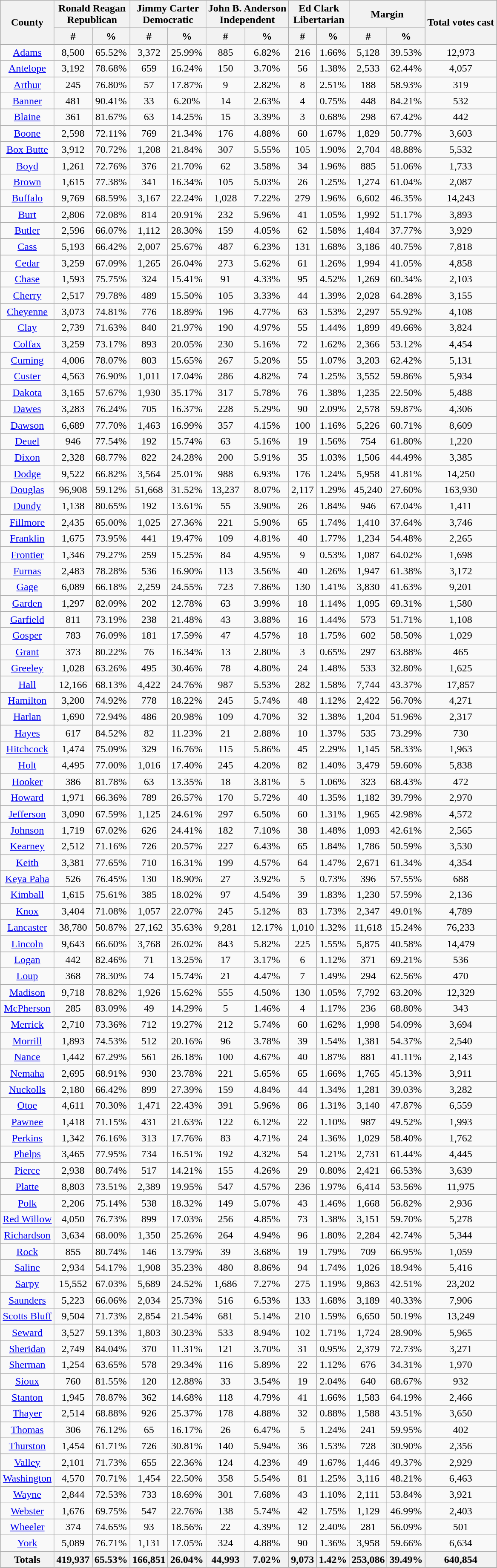<table class="wikitable sortable">
<tr>
<th rowspan="2">County</th>
<th colspan="2">Ronald Reagan<br>Republican</th>
<th colspan="2">Jimmy Carter<br>Democratic</th>
<th colspan="2">John B. Anderson<br>Independent</th>
<th colspan="2">Ed Clark<br>Libertarian</th>
<th colspan="2">Margin</th>
<th rowspan="2">Total votes cast</th>
</tr>
<tr bgcolor="lightgrey">
<th data-sort-type="number">#</th>
<th data-sort-type="number">%</th>
<th data-sort-type="number">#</th>
<th data-sort-type="number">%</th>
<th data-sort-type="number">#</th>
<th data-sort-type="number">%</th>
<th data-sort-type="number">#</th>
<th data-sort-type="number">%</th>
<th data-sort-type="number">#</th>
<th data-sort-type="number">%</th>
</tr>
<tr style="text-align:center;">
<td><a href='#'>Adams</a></td>
<td>8,500</td>
<td>65.52%</td>
<td>3,372</td>
<td>25.99%</td>
<td>885</td>
<td>6.82%</td>
<td>216</td>
<td>1.66%</td>
<td>5,128</td>
<td>39.53%</td>
<td>12,973</td>
</tr>
<tr style="text-align:center;">
<td><a href='#'>Antelope</a></td>
<td>3,192</td>
<td>78.68%</td>
<td>659</td>
<td>16.24%</td>
<td>150</td>
<td>3.70%</td>
<td>56</td>
<td>1.38%</td>
<td>2,533</td>
<td>62.44%</td>
<td>4,057</td>
</tr>
<tr style="text-align:center;">
<td><a href='#'>Arthur</a></td>
<td>245</td>
<td>76.80%</td>
<td>57</td>
<td>17.87%</td>
<td>9</td>
<td>2.82%</td>
<td>8</td>
<td>2.51%</td>
<td>188</td>
<td>58.93%</td>
<td>319</td>
</tr>
<tr style="text-align:center;">
<td><a href='#'>Banner</a></td>
<td>481</td>
<td>90.41%</td>
<td>33</td>
<td>6.20%</td>
<td>14</td>
<td>2.63%</td>
<td>4</td>
<td>0.75%</td>
<td>448</td>
<td>84.21%</td>
<td>532</td>
</tr>
<tr style="text-align:center;">
<td><a href='#'>Blaine</a></td>
<td>361</td>
<td>81.67%</td>
<td>63</td>
<td>14.25%</td>
<td>15</td>
<td>3.39%</td>
<td>3</td>
<td>0.68%</td>
<td>298</td>
<td>67.42%</td>
<td>442</td>
</tr>
<tr style="text-align:center;">
<td><a href='#'>Boone</a></td>
<td>2,598</td>
<td>72.11%</td>
<td>769</td>
<td>21.34%</td>
<td>176</td>
<td>4.88%</td>
<td>60</td>
<td>1.67%</td>
<td>1,829</td>
<td>50.77%</td>
<td>3,603</td>
</tr>
<tr style="text-align:center;">
<td><a href='#'>Box Butte</a></td>
<td>3,912</td>
<td>70.72%</td>
<td>1,208</td>
<td>21.84%</td>
<td>307</td>
<td>5.55%</td>
<td>105</td>
<td>1.90%</td>
<td>2,704</td>
<td>48.88%</td>
<td>5,532</td>
</tr>
<tr style="text-align:center;">
<td><a href='#'>Boyd</a></td>
<td>1,261</td>
<td>72.76%</td>
<td>376</td>
<td>21.70%</td>
<td>62</td>
<td>3.58%</td>
<td>34</td>
<td>1.96%</td>
<td>885</td>
<td>51.06%</td>
<td>1,733</td>
</tr>
<tr style="text-align:center;">
<td><a href='#'>Brown</a></td>
<td>1,615</td>
<td>77.38%</td>
<td>341</td>
<td>16.34%</td>
<td>105</td>
<td>5.03%</td>
<td>26</td>
<td>1.25%</td>
<td>1,274</td>
<td>61.04%</td>
<td>2,087</td>
</tr>
<tr style="text-align:center;">
<td><a href='#'>Buffalo</a></td>
<td>9,769</td>
<td>68.59%</td>
<td>3,167</td>
<td>22.24%</td>
<td>1,028</td>
<td>7.22%</td>
<td>279</td>
<td>1.96%</td>
<td>6,602</td>
<td>46.35%</td>
<td>14,243</td>
</tr>
<tr style="text-align:center;">
<td><a href='#'>Burt</a></td>
<td>2,806</td>
<td>72.08%</td>
<td>814</td>
<td>20.91%</td>
<td>232</td>
<td>5.96%</td>
<td>41</td>
<td>1.05%</td>
<td>1,992</td>
<td>51.17%</td>
<td>3,893</td>
</tr>
<tr style="text-align:center;">
<td><a href='#'>Butler</a></td>
<td>2,596</td>
<td>66.07%</td>
<td>1,112</td>
<td>28.30%</td>
<td>159</td>
<td>4.05%</td>
<td>62</td>
<td>1.58%</td>
<td>1,484</td>
<td>37.77%</td>
<td>3,929</td>
</tr>
<tr style="text-align:center;">
<td><a href='#'>Cass</a></td>
<td>5,193</td>
<td>66.42%</td>
<td>2,007</td>
<td>25.67%</td>
<td>487</td>
<td>6.23%</td>
<td>131</td>
<td>1.68%</td>
<td>3,186</td>
<td>40.75%</td>
<td>7,818</td>
</tr>
<tr style="text-align:center;">
<td><a href='#'>Cedar</a></td>
<td>3,259</td>
<td>67.09%</td>
<td>1,265</td>
<td>26.04%</td>
<td>273</td>
<td>5.62%</td>
<td>61</td>
<td>1.26%</td>
<td>1,994</td>
<td>41.05%</td>
<td>4,858</td>
</tr>
<tr style="text-align:center;">
<td><a href='#'>Chase</a></td>
<td>1,593</td>
<td>75.75%</td>
<td>324</td>
<td>15.41%</td>
<td>91</td>
<td>4.33%</td>
<td>95</td>
<td>4.52%</td>
<td>1,269</td>
<td>60.34%</td>
<td>2,103</td>
</tr>
<tr style="text-align:center;">
<td><a href='#'>Cherry</a></td>
<td>2,517</td>
<td>79.78%</td>
<td>489</td>
<td>15.50%</td>
<td>105</td>
<td>3.33%</td>
<td>44</td>
<td>1.39%</td>
<td>2,028</td>
<td>64.28%</td>
<td>3,155</td>
</tr>
<tr style="text-align:center;">
<td><a href='#'>Cheyenne</a></td>
<td>3,073</td>
<td>74.81%</td>
<td>776</td>
<td>18.89%</td>
<td>196</td>
<td>4.77%</td>
<td>63</td>
<td>1.53%</td>
<td>2,297</td>
<td>55.92%</td>
<td>4,108</td>
</tr>
<tr style="text-align:center;">
<td><a href='#'>Clay</a></td>
<td>2,739</td>
<td>71.63%</td>
<td>840</td>
<td>21.97%</td>
<td>190</td>
<td>4.97%</td>
<td>55</td>
<td>1.44%</td>
<td>1,899</td>
<td>49.66%</td>
<td>3,824</td>
</tr>
<tr style="text-align:center;">
<td><a href='#'>Colfax</a></td>
<td>3,259</td>
<td>73.17%</td>
<td>893</td>
<td>20.05%</td>
<td>230</td>
<td>5.16%</td>
<td>72</td>
<td>1.62%</td>
<td>2,366</td>
<td>53.12%</td>
<td>4,454</td>
</tr>
<tr style="text-align:center;">
<td><a href='#'>Cuming</a></td>
<td>4,006</td>
<td>78.07%</td>
<td>803</td>
<td>15.65%</td>
<td>267</td>
<td>5.20%</td>
<td>55</td>
<td>1.07%</td>
<td>3,203</td>
<td>62.42%</td>
<td>5,131</td>
</tr>
<tr style="text-align:center;">
<td><a href='#'>Custer</a></td>
<td>4,563</td>
<td>76.90%</td>
<td>1,011</td>
<td>17.04%</td>
<td>286</td>
<td>4.82%</td>
<td>74</td>
<td>1.25%</td>
<td>3,552</td>
<td>59.86%</td>
<td>5,934</td>
</tr>
<tr style="text-align:center;">
<td><a href='#'>Dakota</a></td>
<td>3,165</td>
<td>57.67%</td>
<td>1,930</td>
<td>35.17%</td>
<td>317</td>
<td>5.78%</td>
<td>76</td>
<td>1.38%</td>
<td>1,235</td>
<td>22.50%</td>
<td>5,488</td>
</tr>
<tr style="text-align:center;">
<td><a href='#'>Dawes</a></td>
<td>3,283</td>
<td>76.24%</td>
<td>705</td>
<td>16.37%</td>
<td>228</td>
<td>5.29%</td>
<td>90</td>
<td>2.09%</td>
<td>2,578</td>
<td>59.87%</td>
<td>4,306</td>
</tr>
<tr style="text-align:center;">
<td><a href='#'>Dawson</a></td>
<td>6,689</td>
<td>77.70%</td>
<td>1,463</td>
<td>16.99%</td>
<td>357</td>
<td>4.15%</td>
<td>100</td>
<td>1.16%</td>
<td>5,226</td>
<td>60.71%</td>
<td>8,609</td>
</tr>
<tr style="text-align:center;">
<td><a href='#'>Deuel</a></td>
<td>946</td>
<td>77.54%</td>
<td>192</td>
<td>15.74%</td>
<td>63</td>
<td>5.16%</td>
<td>19</td>
<td>1.56%</td>
<td>754</td>
<td>61.80%</td>
<td>1,220</td>
</tr>
<tr style="text-align:center;">
<td><a href='#'>Dixon</a></td>
<td>2,328</td>
<td>68.77%</td>
<td>822</td>
<td>24.28%</td>
<td>200</td>
<td>5.91%</td>
<td>35</td>
<td>1.03%</td>
<td>1,506</td>
<td>44.49%</td>
<td>3,385</td>
</tr>
<tr style="text-align:center;">
<td><a href='#'>Dodge</a></td>
<td>9,522</td>
<td>66.82%</td>
<td>3,564</td>
<td>25.01%</td>
<td>988</td>
<td>6.93%</td>
<td>176</td>
<td>1.24%</td>
<td>5,958</td>
<td>41.81%</td>
<td>14,250</td>
</tr>
<tr style="text-align:center;">
<td><a href='#'>Douglas</a></td>
<td>96,908</td>
<td>59.12%</td>
<td>51,668</td>
<td>31.52%</td>
<td>13,237</td>
<td>8.07%</td>
<td>2,117</td>
<td>1.29%</td>
<td>45,240</td>
<td>27.60%</td>
<td>163,930</td>
</tr>
<tr style="text-align:center;">
<td><a href='#'>Dundy</a></td>
<td>1,138</td>
<td>80.65%</td>
<td>192</td>
<td>13.61%</td>
<td>55</td>
<td>3.90%</td>
<td>26</td>
<td>1.84%</td>
<td>946</td>
<td>67.04%</td>
<td>1,411</td>
</tr>
<tr style="text-align:center;">
<td><a href='#'>Fillmore</a></td>
<td>2,435</td>
<td>65.00%</td>
<td>1,025</td>
<td>27.36%</td>
<td>221</td>
<td>5.90%</td>
<td>65</td>
<td>1.74%</td>
<td>1,410</td>
<td>37.64%</td>
<td>3,746</td>
</tr>
<tr style="text-align:center;">
<td><a href='#'>Franklin</a></td>
<td>1,675</td>
<td>73.95%</td>
<td>441</td>
<td>19.47%</td>
<td>109</td>
<td>4.81%</td>
<td>40</td>
<td>1.77%</td>
<td>1,234</td>
<td>54.48%</td>
<td>2,265</td>
</tr>
<tr style="text-align:center;">
<td><a href='#'>Frontier</a></td>
<td>1,346</td>
<td>79.27%</td>
<td>259</td>
<td>15.25%</td>
<td>84</td>
<td>4.95%</td>
<td>9</td>
<td>0.53%</td>
<td>1,087</td>
<td>64.02%</td>
<td>1,698</td>
</tr>
<tr style="text-align:center;">
<td><a href='#'>Furnas</a></td>
<td>2,483</td>
<td>78.28%</td>
<td>536</td>
<td>16.90%</td>
<td>113</td>
<td>3.56%</td>
<td>40</td>
<td>1.26%</td>
<td>1,947</td>
<td>61.38%</td>
<td>3,172</td>
</tr>
<tr style="text-align:center;">
<td><a href='#'>Gage</a></td>
<td>6,089</td>
<td>66.18%</td>
<td>2,259</td>
<td>24.55%</td>
<td>723</td>
<td>7.86%</td>
<td>130</td>
<td>1.41%</td>
<td>3,830</td>
<td>41.63%</td>
<td>9,201</td>
</tr>
<tr style="text-align:center;">
<td><a href='#'>Garden</a></td>
<td>1,297</td>
<td>82.09%</td>
<td>202</td>
<td>12.78%</td>
<td>63</td>
<td>3.99%</td>
<td>18</td>
<td>1.14%</td>
<td>1,095</td>
<td>69.31%</td>
<td>1,580</td>
</tr>
<tr style="text-align:center;">
<td><a href='#'>Garfield</a></td>
<td>811</td>
<td>73.19%</td>
<td>238</td>
<td>21.48%</td>
<td>43</td>
<td>3.88%</td>
<td>16</td>
<td>1.44%</td>
<td>573</td>
<td>51.71%</td>
<td>1,108</td>
</tr>
<tr style="text-align:center;">
<td><a href='#'>Gosper</a></td>
<td>783</td>
<td>76.09%</td>
<td>181</td>
<td>17.59%</td>
<td>47</td>
<td>4.57%</td>
<td>18</td>
<td>1.75%</td>
<td>602</td>
<td>58.50%</td>
<td>1,029</td>
</tr>
<tr style="text-align:center;">
<td><a href='#'>Grant</a></td>
<td>373</td>
<td>80.22%</td>
<td>76</td>
<td>16.34%</td>
<td>13</td>
<td>2.80%</td>
<td>3</td>
<td>0.65%</td>
<td>297</td>
<td>63.88%</td>
<td>465</td>
</tr>
<tr style="text-align:center;">
<td><a href='#'>Greeley</a></td>
<td>1,028</td>
<td>63.26%</td>
<td>495</td>
<td>30.46%</td>
<td>78</td>
<td>4.80%</td>
<td>24</td>
<td>1.48%</td>
<td>533</td>
<td>32.80%</td>
<td>1,625</td>
</tr>
<tr style="text-align:center;">
<td><a href='#'>Hall</a></td>
<td>12,166</td>
<td>68.13%</td>
<td>4,422</td>
<td>24.76%</td>
<td>987</td>
<td>5.53%</td>
<td>282</td>
<td>1.58%</td>
<td>7,744</td>
<td>43.37%</td>
<td>17,857</td>
</tr>
<tr style="text-align:center;">
<td><a href='#'>Hamilton</a></td>
<td>3,200</td>
<td>74.92%</td>
<td>778</td>
<td>18.22%</td>
<td>245</td>
<td>5.74%</td>
<td>48</td>
<td>1.12%</td>
<td>2,422</td>
<td>56.70%</td>
<td>4,271</td>
</tr>
<tr style="text-align:center;">
<td><a href='#'>Harlan</a></td>
<td>1,690</td>
<td>72.94%</td>
<td>486</td>
<td>20.98%</td>
<td>109</td>
<td>4.70%</td>
<td>32</td>
<td>1.38%</td>
<td>1,204</td>
<td>51.96%</td>
<td>2,317</td>
</tr>
<tr style="text-align:center;">
<td><a href='#'>Hayes</a></td>
<td>617</td>
<td>84.52%</td>
<td>82</td>
<td>11.23%</td>
<td>21</td>
<td>2.88%</td>
<td>10</td>
<td>1.37%</td>
<td>535</td>
<td>73.29%</td>
<td>730</td>
</tr>
<tr style="text-align:center;">
<td><a href='#'>Hitchcock</a></td>
<td>1,474</td>
<td>75.09%</td>
<td>329</td>
<td>16.76%</td>
<td>115</td>
<td>5.86%</td>
<td>45</td>
<td>2.29%</td>
<td>1,145</td>
<td>58.33%</td>
<td>1,963</td>
</tr>
<tr style="text-align:center;">
<td><a href='#'>Holt</a></td>
<td>4,495</td>
<td>77.00%</td>
<td>1,016</td>
<td>17.40%</td>
<td>245</td>
<td>4.20%</td>
<td>82</td>
<td>1.40%</td>
<td>3,479</td>
<td>59.60%</td>
<td>5,838</td>
</tr>
<tr style="text-align:center;">
<td><a href='#'>Hooker</a></td>
<td>386</td>
<td>81.78%</td>
<td>63</td>
<td>13.35%</td>
<td>18</td>
<td>3.81%</td>
<td>5</td>
<td>1.06%</td>
<td>323</td>
<td>68.43%</td>
<td>472</td>
</tr>
<tr style="text-align:center;">
<td><a href='#'>Howard</a></td>
<td>1,971</td>
<td>66.36%</td>
<td>789</td>
<td>26.57%</td>
<td>170</td>
<td>5.72%</td>
<td>40</td>
<td>1.35%</td>
<td>1,182</td>
<td>39.79%</td>
<td>2,970</td>
</tr>
<tr style="text-align:center;">
<td><a href='#'>Jefferson</a></td>
<td>3,090</td>
<td>67.59%</td>
<td>1,125</td>
<td>24.61%</td>
<td>297</td>
<td>6.50%</td>
<td>60</td>
<td>1.31%</td>
<td>1,965</td>
<td>42.98%</td>
<td>4,572</td>
</tr>
<tr style="text-align:center;">
<td><a href='#'>Johnson</a></td>
<td>1,719</td>
<td>67.02%</td>
<td>626</td>
<td>24.41%</td>
<td>182</td>
<td>7.10%</td>
<td>38</td>
<td>1.48%</td>
<td>1,093</td>
<td>42.61%</td>
<td>2,565</td>
</tr>
<tr style="text-align:center;">
<td><a href='#'>Kearney</a></td>
<td>2,512</td>
<td>71.16%</td>
<td>726</td>
<td>20.57%</td>
<td>227</td>
<td>6.43%</td>
<td>65</td>
<td>1.84%</td>
<td>1,786</td>
<td>50.59%</td>
<td>3,530</td>
</tr>
<tr style="text-align:center;">
<td><a href='#'>Keith</a></td>
<td>3,381</td>
<td>77.65%</td>
<td>710</td>
<td>16.31%</td>
<td>199</td>
<td>4.57%</td>
<td>64</td>
<td>1.47%</td>
<td>2,671</td>
<td>61.34%</td>
<td>4,354</td>
</tr>
<tr style="text-align:center;">
<td><a href='#'>Keya Paha</a></td>
<td>526</td>
<td>76.45%</td>
<td>130</td>
<td>18.90%</td>
<td>27</td>
<td>3.92%</td>
<td>5</td>
<td>0.73%</td>
<td>396</td>
<td>57.55%</td>
<td>688</td>
</tr>
<tr style="text-align:center;">
<td><a href='#'>Kimball</a></td>
<td>1,615</td>
<td>75.61%</td>
<td>385</td>
<td>18.02%</td>
<td>97</td>
<td>4.54%</td>
<td>39</td>
<td>1.83%</td>
<td>1,230</td>
<td>57.59%</td>
<td>2,136</td>
</tr>
<tr style="text-align:center;">
<td><a href='#'>Knox</a></td>
<td>3,404</td>
<td>71.08%</td>
<td>1,057</td>
<td>22.07%</td>
<td>245</td>
<td>5.12%</td>
<td>83</td>
<td>1.73%</td>
<td>2,347</td>
<td>49.01%</td>
<td>4,789</td>
</tr>
<tr style="text-align:center;">
<td><a href='#'>Lancaster</a></td>
<td>38,780</td>
<td>50.87%</td>
<td>27,162</td>
<td>35.63%</td>
<td>9,281</td>
<td>12.17%</td>
<td>1,010</td>
<td>1.32%</td>
<td>11,618</td>
<td>15.24%</td>
<td>76,233</td>
</tr>
<tr style="text-align:center;">
<td><a href='#'>Lincoln</a></td>
<td>9,643</td>
<td>66.60%</td>
<td>3,768</td>
<td>26.02%</td>
<td>843</td>
<td>5.82%</td>
<td>225</td>
<td>1.55%</td>
<td>5,875</td>
<td>40.58%</td>
<td>14,479</td>
</tr>
<tr style="text-align:center;">
<td><a href='#'>Logan</a></td>
<td>442</td>
<td>82.46%</td>
<td>71</td>
<td>13.25%</td>
<td>17</td>
<td>3.17%</td>
<td>6</td>
<td>1.12%</td>
<td>371</td>
<td>69.21%</td>
<td>536</td>
</tr>
<tr style="text-align:center;">
<td><a href='#'>Loup</a></td>
<td>368</td>
<td>78.30%</td>
<td>74</td>
<td>15.74%</td>
<td>21</td>
<td>4.47%</td>
<td>7</td>
<td>1.49%</td>
<td>294</td>
<td>62.56%</td>
<td>470</td>
</tr>
<tr style="text-align:center;">
<td><a href='#'>Madison</a></td>
<td>9,718</td>
<td>78.82%</td>
<td>1,926</td>
<td>15.62%</td>
<td>555</td>
<td>4.50%</td>
<td>130</td>
<td>1.05%</td>
<td>7,792</td>
<td>63.20%</td>
<td>12,329</td>
</tr>
<tr style="text-align:center;">
<td><a href='#'>McPherson</a></td>
<td>285</td>
<td>83.09%</td>
<td>49</td>
<td>14.29%</td>
<td>5</td>
<td>1.46%</td>
<td>4</td>
<td>1.17%</td>
<td>236</td>
<td>68.80%</td>
<td>343</td>
</tr>
<tr style="text-align:center;">
<td><a href='#'>Merrick</a></td>
<td>2,710</td>
<td>73.36%</td>
<td>712</td>
<td>19.27%</td>
<td>212</td>
<td>5.74%</td>
<td>60</td>
<td>1.62%</td>
<td>1,998</td>
<td>54.09%</td>
<td>3,694</td>
</tr>
<tr style="text-align:center;">
<td><a href='#'>Morrill</a></td>
<td>1,893</td>
<td>74.53%</td>
<td>512</td>
<td>20.16%</td>
<td>96</td>
<td>3.78%</td>
<td>39</td>
<td>1.54%</td>
<td>1,381</td>
<td>54.37%</td>
<td>2,540</td>
</tr>
<tr style="text-align:center;">
<td><a href='#'>Nance</a></td>
<td>1,442</td>
<td>67.29%</td>
<td>561</td>
<td>26.18%</td>
<td>100</td>
<td>4.67%</td>
<td>40</td>
<td>1.87%</td>
<td>881</td>
<td>41.11%</td>
<td>2,143</td>
</tr>
<tr style="text-align:center;">
<td><a href='#'>Nemaha</a></td>
<td>2,695</td>
<td>68.91%</td>
<td>930</td>
<td>23.78%</td>
<td>221</td>
<td>5.65%</td>
<td>65</td>
<td>1.66%</td>
<td>1,765</td>
<td>45.13%</td>
<td>3,911</td>
</tr>
<tr style="text-align:center;">
<td><a href='#'>Nuckolls</a></td>
<td>2,180</td>
<td>66.42%</td>
<td>899</td>
<td>27.39%</td>
<td>159</td>
<td>4.84%</td>
<td>44</td>
<td>1.34%</td>
<td>1,281</td>
<td>39.03%</td>
<td>3,282</td>
</tr>
<tr style="text-align:center;">
<td><a href='#'>Otoe</a></td>
<td>4,611</td>
<td>70.30%</td>
<td>1,471</td>
<td>22.43%</td>
<td>391</td>
<td>5.96%</td>
<td>86</td>
<td>1.31%</td>
<td>3,140</td>
<td>47.87%</td>
<td>6,559</td>
</tr>
<tr style="text-align:center;">
<td><a href='#'>Pawnee</a></td>
<td>1,418</td>
<td>71.15%</td>
<td>431</td>
<td>21.63%</td>
<td>122</td>
<td>6.12%</td>
<td>22</td>
<td>1.10%</td>
<td>987</td>
<td>49.52%</td>
<td>1,993</td>
</tr>
<tr style="text-align:center;">
<td><a href='#'>Perkins</a></td>
<td>1,342</td>
<td>76.16%</td>
<td>313</td>
<td>17.76%</td>
<td>83</td>
<td>4.71%</td>
<td>24</td>
<td>1.36%</td>
<td>1,029</td>
<td>58.40%</td>
<td>1,762</td>
</tr>
<tr style="text-align:center;">
<td><a href='#'>Phelps</a></td>
<td>3,465</td>
<td>77.95%</td>
<td>734</td>
<td>16.51%</td>
<td>192</td>
<td>4.32%</td>
<td>54</td>
<td>1.21%</td>
<td>2,731</td>
<td>61.44%</td>
<td>4,445</td>
</tr>
<tr style="text-align:center;">
<td><a href='#'>Pierce</a></td>
<td>2,938</td>
<td>80.74%</td>
<td>517</td>
<td>14.21%</td>
<td>155</td>
<td>4.26%</td>
<td>29</td>
<td>0.80%</td>
<td>2,421</td>
<td>66.53%</td>
<td>3,639</td>
</tr>
<tr style="text-align:center;">
<td><a href='#'>Platte</a></td>
<td>8,803</td>
<td>73.51%</td>
<td>2,389</td>
<td>19.95%</td>
<td>547</td>
<td>4.57%</td>
<td>236</td>
<td>1.97%</td>
<td>6,414</td>
<td>53.56%</td>
<td>11,975</td>
</tr>
<tr style="text-align:center;">
<td><a href='#'>Polk</a></td>
<td>2,206</td>
<td>75.14%</td>
<td>538</td>
<td>18.32%</td>
<td>149</td>
<td>5.07%</td>
<td>43</td>
<td>1.46%</td>
<td>1,668</td>
<td>56.82%</td>
<td>2,936</td>
</tr>
<tr style="text-align:center;">
<td><a href='#'>Red Willow</a></td>
<td>4,050</td>
<td>76.73%</td>
<td>899</td>
<td>17.03%</td>
<td>256</td>
<td>4.85%</td>
<td>73</td>
<td>1.38%</td>
<td>3,151</td>
<td>59.70%</td>
<td>5,278</td>
</tr>
<tr style="text-align:center;">
<td><a href='#'>Richardson</a></td>
<td>3,634</td>
<td>68.00%</td>
<td>1,350</td>
<td>25.26%</td>
<td>264</td>
<td>4.94%</td>
<td>96</td>
<td>1.80%</td>
<td>2,284</td>
<td>42.74%</td>
<td>5,344</td>
</tr>
<tr style="text-align:center;">
<td><a href='#'>Rock</a></td>
<td>855</td>
<td>80.74%</td>
<td>146</td>
<td>13.79%</td>
<td>39</td>
<td>3.68%</td>
<td>19</td>
<td>1.79%</td>
<td>709</td>
<td>66.95%</td>
<td>1,059</td>
</tr>
<tr style="text-align:center;">
<td><a href='#'>Saline</a></td>
<td>2,934</td>
<td>54.17%</td>
<td>1,908</td>
<td>35.23%</td>
<td>480</td>
<td>8.86%</td>
<td>94</td>
<td>1.74%</td>
<td>1,026</td>
<td>18.94%</td>
<td>5,416</td>
</tr>
<tr style="text-align:center;">
<td><a href='#'>Sarpy</a></td>
<td>15,552</td>
<td>67.03%</td>
<td>5,689</td>
<td>24.52%</td>
<td>1,686</td>
<td>7.27%</td>
<td>275</td>
<td>1.19%</td>
<td>9,863</td>
<td>42.51%</td>
<td>23,202</td>
</tr>
<tr style="text-align:center;">
<td><a href='#'>Saunders</a></td>
<td>5,223</td>
<td>66.06%</td>
<td>2,034</td>
<td>25.73%</td>
<td>516</td>
<td>6.53%</td>
<td>133</td>
<td>1.68%</td>
<td>3,189</td>
<td>40.33%</td>
<td>7,906</td>
</tr>
<tr style="text-align:center;">
<td><a href='#'>Scotts Bluff</a></td>
<td>9,504</td>
<td>71.73%</td>
<td>2,854</td>
<td>21.54%</td>
<td>681</td>
<td>5.14%</td>
<td>210</td>
<td>1.59%</td>
<td>6,650</td>
<td>50.19%</td>
<td>13,249</td>
</tr>
<tr style="text-align:center;">
<td><a href='#'>Seward</a></td>
<td>3,527</td>
<td>59.13%</td>
<td>1,803</td>
<td>30.23%</td>
<td>533</td>
<td>8.94%</td>
<td>102</td>
<td>1.71%</td>
<td>1,724</td>
<td>28.90%</td>
<td>5,965</td>
</tr>
<tr style="text-align:center;">
<td><a href='#'>Sheridan</a></td>
<td>2,749</td>
<td>84.04%</td>
<td>370</td>
<td>11.31%</td>
<td>121</td>
<td>3.70%</td>
<td>31</td>
<td>0.95%</td>
<td>2,379</td>
<td>72.73%</td>
<td>3,271</td>
</tr>
<tr style="text-align:center;">
<td><a href='#'>Sherman</a></td>
<td>1,254</td>
<td>63.65%</td>
<td>578</td>
<td>29.34%</td>
<td>116</td>
<td>5.89%</td>
<td>22</td>
<td>1.12%</td>
<td>676</td>
<td>34.31%</td>
<td>1,970</td>
</tr>
<tr style="text-align:center;">
<td><a href='#'>Sioux</a></td>
<td>760</td>
<td>81.55%</td>
<td>120</td>
<td>12.88%</td>
<td>33</td>
<td>3.54%</td>
<td>19</td>
<td>2.04%</td>
<td>640</td>
<td>68.67%</td>
<td>932</td>
</tr>
<tr style="text-align:center;">
<td><a href='#'>Stanton</a></td>
<td>1,945</td>
<td>78.87%</td>
<td>362</td>
<td>14.68%</td>
<td>118</td>
<td>4.79%</td>
<td>41</td>
<td>1.66%</td>
<td>1,583</td>
<td>64.19%</td>
<td>2,466</td>
</tr>
<tr style="text-align:center;">
<td><a href='#'>Thayer</a></td>
<td>2,514</td>
<td>68.88%</td>
<td>926</td>
<td>25.37%</td>
<td>178</td>
<td>4.88%</td>
<td>32</td>
<td>0.88%</td>
<td>1,588</td>
<td>43.51%</td>
<td>3,650</td>
</tr>
<tr style="text-align:center;">
<td><a href='#'>Thomas</a></td>
<td>306</td>
<td>76.12%</td>
<td>65</td>
<td>16.17%</td>
<td>26</td>
<td>6.47%</td>
<td>5</td>
<td>1.24%</td>
<td>241</td>
<td>59.95%</td>
<td>402</td>
</tr>
<tr style="text-align:center;">
<td><a href='#'>Thurston</a></td>
<td>1,454</td>
<td>61.71%</td>
<td>726</td>
<td>30.81%</td>
<td>140</td>
<td>5.94%</td>
<td>36</td>
<td>1.53%</td>
<td>728</td>
<td>30.90%</td>
<td>2,356</td>
</tr>
<tr style="text-align:center;">
<td><a href='#'>Valley</a></td>
<td>2,101</td>
<td>71.73%</td>
<td>655</td>
<td>22.36%</td>
<td>124</td>
<td>4.23%</td>
<td>49</td>
<td>1.67%</td>
<td>1,446</td>
<td>49.37%</td>
<td>2,929</td>
</tr>
<tr style="text-align:center;">
<td><a href='#'>Washington</a></td>
<td>4,570</td>
<td>70.71%</td>
<td>1,454</td>
<td>22.50%</td>
<td>358</td>
<td>5.54%</td>
<td>81</td>
<td>1.25%</td>
<td>3,116</td>
<td>48.21%</td>
<td>6,463</td>
</tr>
<tr style="text-align:center;">
<td><a href='#'>Wayne</a></td>
<td>2,844</td>
<td>72.53%</td>
<td>733</td>
<td>18.69%</td>
<td>301</td>
<td>7.68%</td>
<td>43</td>
<td>1.10%</td>
<td>2,111</td>
<td>53.84%</td>
<td>3,921</td>
</tr>
<tr style="text-align:center;">
<td><a href='#'>Webster</a></td>
<td>1,676</td>
<td>69.75%</td>
<td>547</td>
<td>22.76%</td>
<td>138</td>
<td>5.74%</td>
<td>42</td>
<td>1.75%</td>
<td>1,129</td>
<td>46.99%</td>
<td>2,403</td>
</tr>
<tr style="text-align:center;">
<td><a href='#'>Wheeler</a></td>
<td>374</td>
<td>74.65%</td>
<td>93</td>
<td>18.56%</td>
<td>22</td>
<td>4.39%</td>
<td>12</td>
<td>2.40%</td>
<td>281</td>
<td>56.09%</td>
<td>501</td>
</tr>
<tr style="text-align:center;">
<td><a href='#'>York</a></td>
<td>5,089</td>
<td>76.71%</td>
<td>1,131</td>
<td>17.05%</td>
<td>324</td>
<td>4.88%</td>
<td>90</td>
<td>1.36%</td>
<td>3,958</td>
<td>59.66%</td>
<td>6,634</td>
</tr>
<tr style="text-align:center;">
<th>Totals</th>
<th>419,937</th>
<th>65.53%</th>
<th>166,851</th>
<th>26.04%</th>
<th>44,993</th>
<th>7.02%</th>
<th>9,073</th>
<th>1.42%</th>
<th>253,086</th>
<th>39.49%</th>
<th>640,854</th>
</tr>
</table>
